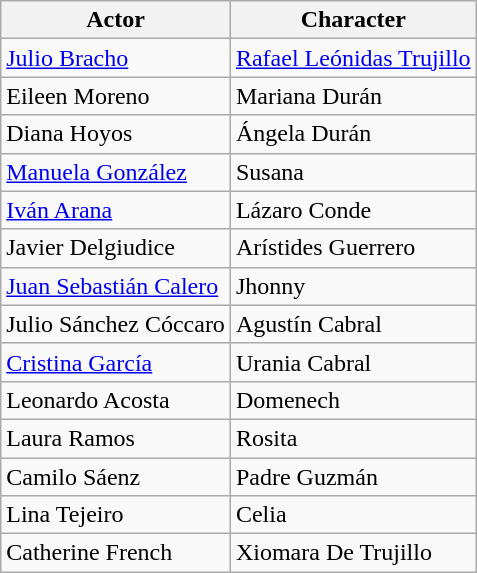<table class="wikitable">
<tr>
<th>Actor</th>
<th>Character</th>
</tr>
<tr>
<td><a href='#'>Julio Bracho</a></td>
<td><a href='#'>Rafael Leónidas Trujillo</a></td>
</tr>
<tr>
<td>Eileen Moreno</td>
<td>Mariana Durán</td>
</tr>
<tr>
<td>Diana Hoyos</td>
<td>Ángela Durán</td>
</tr>
<tr>
<td><a href='#'>Manuela González</a></td>
<td>Susana</td>
</tr>
<tr>
<td><a href='#'>Iván Arana</a></td>
<td>Lázaro Conde</td>
</tr>
<tr>
<td>Javier Delgiudice</td>
<td>Arístides Guerrero</td>
</tr>
<tr>
<td><a href='#'>Juan Sebastián Calero</a></td>
<td>Jhonny</td>
</tr>
<tr>
<td>Julio Sánchez Cóccaro</td>
<td>Agustín Cabral</td>
</tr>
<tr>
<td><a href='#'>Cristina García</a></td>
<td>Urania Cabral</td>
</tr>
<tr>
<td>Leonardo Acosta</td>
<td>Domenech</td>
</tr>
<tr>
<td>Laura Ramos</td>
<td>Rosita</td>
</tr>
<tr>
<td>Camilo Sáenz</td>
<td>Padre Guzmán</td>
</tr>
<tr>
<td>Lina Tejeiro</td>
<td>Celia</td>
</tr>
<tr>
<td>Catherine French</td>
<td>Xiomara De Trujillo</td>
</tr>
</table>
